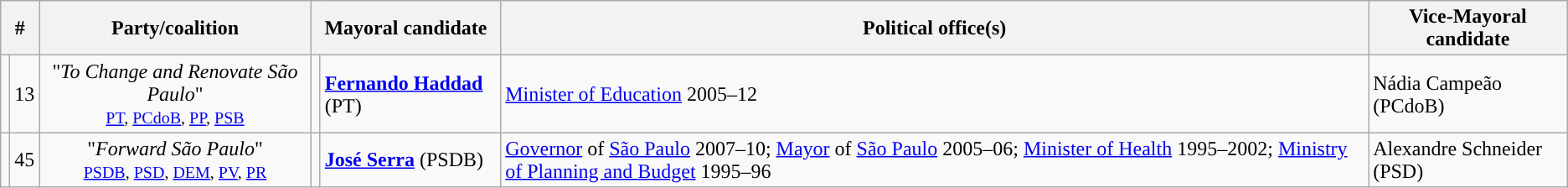<table class="wikitable">
<tr>
<th colspan=2>#</th>
<th>Party/coalition</th>
<th colspan=2>Mayoral candidate</th>
<th>Political office(s)</th>
<th>Vice-Mayoral candidate</th>
</tr>
<tr>
<td style="background:"></td>
<td>13</td>
<td style="text-align:center;">"<em>To Change and Renovate São Paulo</em>"<br><small><a href='#'>PT</a>, <a href='#'>PCdoB</a>, <a href='#'>PP</a>, <a href='#'>PSB</a></small></td>
<td></td>
<td><strong><a href='#'>Fernando Haddad</a></strong> (PT)</td>
<td><a href='#'>Minister of Education</a> 2005–12</td>
<td>Nádia Campeão (PCdoB)</td>
</tr>
<tr>
<td style="background:"></td>
<td>45</td>
<td style="text-align:center;">"<em>Forward São Paulo</em>"<br><small><a href='#'>PSDB</a>, <a href='#'>PSD</a>, <a href='#'>DEM</a>, <a href='#'>PV</a>, <a href='#'>PR</a></small></td>
<td></td>
<td><strong><a href='#'>José Serra</a></strong> (PSDB)</td>
<td><a href='#'>Governor</a> of <a href='#'>São Paulo</a> 2007–10; <a href='#'>Mayor</a> of <a href='#'>São Paulo</a> 2005–06; <a href='#'>Minister of Health</a> 1995–2002; <a href='#'>Ministry of Planning and Budget</a> 1995–96</td>
<td>Alexandre Schneider (PSD)</td>
</tr>
</table>
